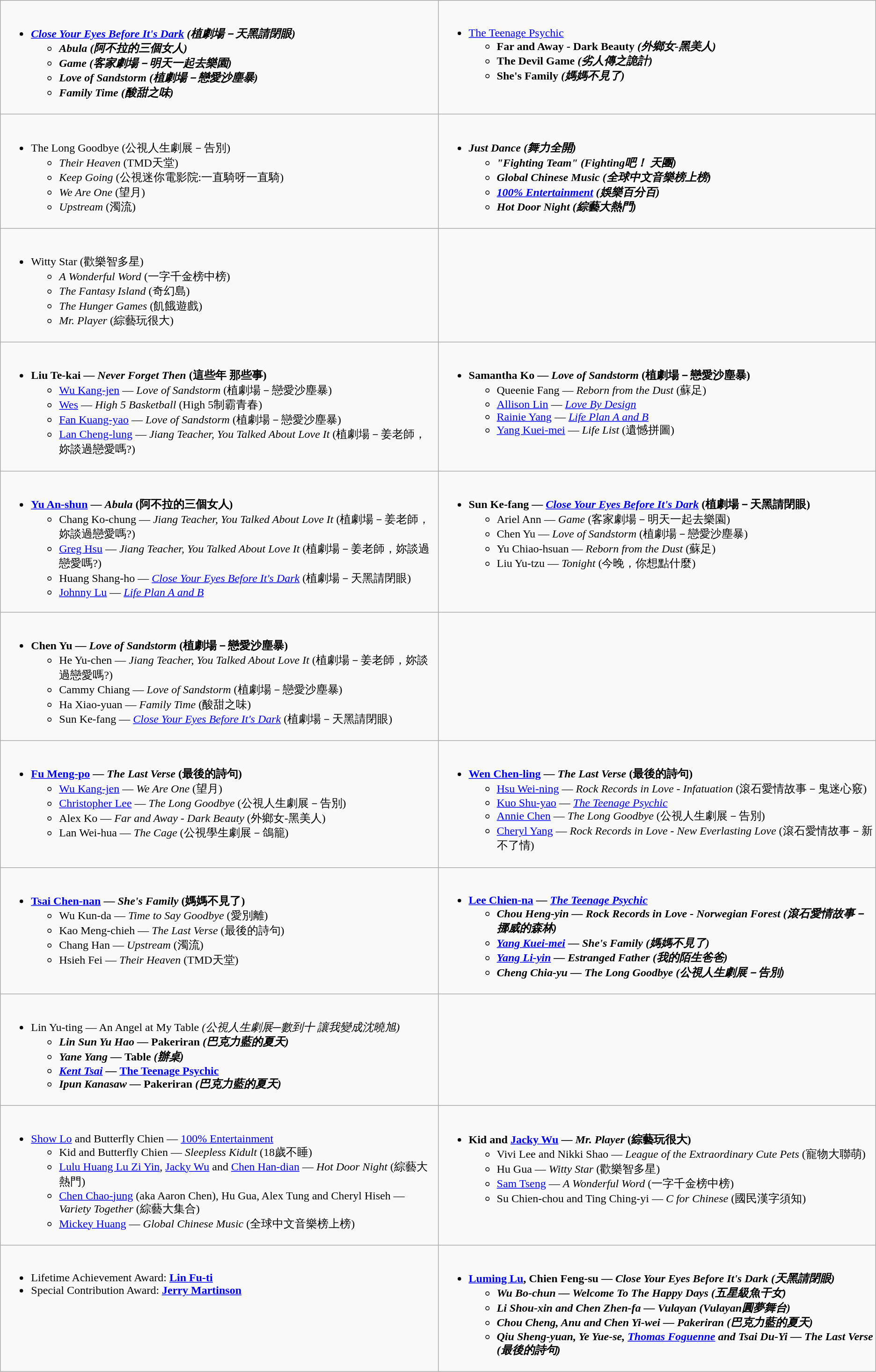<table class=wikitable>
<tr>
<td style="vertical-align:top;" width="50%"><br><ul><li><strong><em><a href='#'>Close Your Eyes Before It's Dark</a><em> (植劇場－天黑請閉眼)<strong><ul><li></em>Abula<em> (阿不拉的三個女人)</li><li></em>Game<em> (客家劇場－明天一起去樂園)</li><li></em>Love of Sandstorm<em> (植劇場－戀愛沙塵暴)</li><li></em>Family Time<em> (酸甜之味)</li></ul></li></ul></td>
<td style="vertical-align:top;" width="50%"><br><ul><li></em></strong><a href='#'>The Teenage Psychic</a><strong><em><ul><li></em>Far and Away - Dark Beauty<em> (外鄉女-黑美人)</li><li></em>The Devil Game<em> (劣人傳之詭計)</li><li></em>She's Family<em> (媽媽不見了)</li></ul></li></ul></td>
</tr>
<tr>
<td style="vertical-align:top;" width="50%"><br><ul><li></em></strong>The Long Goodbye</em> (公視人生劇展－告別)</strong><ul><li><em>Their Heaven</em> (TMD天堂)</li><li><em>Keep Going</em> (公視迷你電影院:一直騎呀一直騎)</li><li><em>We Are One</em> (望月)</li><li><em>Upstream</em> (濁流)</li></ul></li></ul></td>
<td style="vertical-align:top;" width="50%"><br><ul><li><strong><em>Just Dance<em> (舞力全開)<strong><ul><li>"Fighting Team" (Fighting吧！ 天團)</li><li></em>Global Chinese Music<em> (全球中文音樂榜上榜)</li><li></em><a href='#'>100% Entertainment</a><em> (娛樂百分百)</li><li></em>Hot Door Night<em> (綜藝大熱門)</li></ul></li></ul></td>
</tr>
<tr>
<td style="vertical-align:top;" width="50%"><br><ul><li></em></strong>Witty Star</em> (歡樂智多星)</strong><ul><li><em>A Wonderful Word</em> (一字千金榜中榜)</li><li><em>The Fantasy Island</em> (奇幻島)</li><li><em>The Hunger Games</em> (飢餓遊戲)</li><li><em>Mr. Player</em> (綜藝玩很大)</li></ul></li></ul></td>
<td style="vertical-align:top;" width="50%"></td>
</tr>
<tr>
<td style="vertical-align:top;" width="50%"><br><ul><li><strong>Liu Te-kai — <em>Never Forget Then</em> (這些年 那些事)</strong><ul><li><a href='#'>Wu Kang-jen</a> — <em>Love of Sandstorm</em> (植劇場－戀愛沙塵暴)</li><li><a href='#'>Wes</a>  — <em>High 5 Basketball</em> (High 5制霸青春)</li><li><a href='#'>Fan Kuang-yao</a>  — <em>Love of Sandstorm</em> (植劇場－戀愛沙塵暴)</li><li><a href='#'>Lan Cheng-lung</a>   — <em>Jiang Teacher, You Talked About Love It</em> (植劇場－姜老師，妳談過戀愛嗎?)</li></ul></li></ul></td>
<td style="vertical-align:top;" width="50%"><br><ul><li><strong>Samantha Ko — <em>Love of Sandstorm</em> (植劇場－戀愛沙塵暴)</strong><ul><li>Queenie Fang — <em>Reborn from the Dust</em> (蘇足)</li><li><a href='#'>Allison Lin</a>  — <em><a href='#'>Love By Design</a></em></li><li><a href='#'>Rainie Yang</a> — <em><a href='#'>Life Plan A and B</a></em></li><li><a href='#'>Yang Kuei-mei</a> — <em>Life List</em> (遺憾拼圖)</li></ul></li></ul></td>
</tr>
<tr>
<td style="vertical-align:top;" width="50%"><br><ul><li><strong><a href='#'>Yu An-shun</a> — <em>Abula</em> (阿不拉的三個女人)</strong><ul><li>Chang Ko-chung — <em>Jiang Teacher, You Talked About Love It</em> (植劇場－姜老師，妳談過戀愛嗎?)</li><li><a href='#'>Greg Hsu</a> — <em>Jiang Teacher, You Talked About Love It</em> (植劇場－姜老師，妳談過戀愛嗎?)</li><li>Huang Shang-ho — <em><a href='#'>Close Your Eyes Before It's Dark</a></em> (植劇場－天黑請閉眼)</li><li><a href='#'>Johnny Lu</a> — <em><a href='#'>Life Plan A and B</a></em></li></ul></li></ul></td>
<td style="vertical-align:top;" width="50%"><br><ul><li><strong>Sun Ke-fang — <em><a href='#'>Close Your Eyes Before It's Dark</a></em> (植劇場－天黑請閉眼)</strong><ul><li>Ariel Ann — <em>Game</em> (客家劇場－明天一起去樂園)</li><li>Chen Yu — <em>Love of Sandstorm</em> (植劇場－戀愛沙塵暴)</li><li>Yu Chiao-hsuan  — <em>Reborn from the Dust</em> (蘇足)</li><li>Liu Yu-tzu — <em>Tonight</em> (今晚，你想點什麼)</li></ul></li></ul></td>
</tr>
<tr>
<td style="vertical-align:top;" width="50%"><br><ul><li><strong>Chen Yu — <em>Love of Sandstorm</em> (植劇場－戀愛沙塵暴)</strong><ul><li>He Yu-chen — <em>Jiang Teacher, You Talked About Love It</em> (植劇場－姜老師，妳談過戀愛嗎?)</li><li>Cammy Chiang — <em>Love of Sandstorm</em> (植劇場－戀愛沙塵暴)</li><li>Ha Xiao-yuan — <em>Family Time</em> (酸甜之味)</li><li>Sun Ke-fang — <em><a href='#'>Close Your Eyes Before It's Dark</a></em> (植劇場－天黑請閉眼)</li></ul></li></ul></td>
<td style="vertical-align:top;" width="50%"></td>
</tr>
<tr>
<td style="vertical-align:top;" width="50%"><br><ul><li><strong><a href='#'>Fu Meng-po</a> — <em>The Last Verse</em> (最後的詩句)</strong><ul><li><a href='#'>Wu Kang-jen</a> — <em>We Are One</em> (望月)</li><li><a href='#'>Christopher Lee</a> — <em>The Long Goodbye</em> (公視人生劇展－告別)</li><li>Alex Ko — <em>Far and Away - Dark Beauty</em> (外鄉女-黑美人)</li><li>Lan Wei-hua — <em>The Cage</em> (公視學生劇展－鴿籠)</li></ul></li></ul></td>
<td style="vertical-align:top;" width="50%"><br><ul><li><strong><a href='#'>Wen Chen-ling</a> — <em>The Last Verse</em> (最後的詩句)</strong><ul><li><a href='#'>Hsu Wei-ning</a> — <em>Rock Records in Love - Infatuation</em> (滾石愛情故事－鬼迷心竅)</li><li><a href='#'>Kuo Shu-yao</a> — <em><a href='#'>The Teenage Psychic</a></em></li><li><a href='#'>Annie Chen</a> — <em>The Long Goodbye</em> (公視人生劇展－告別)</li><li><a href='#'>Cheryl Yang</a> — <em>Rock Records in Love - New Everlasting Love</em> (滾石愛情故事－新不了情)</li></ul></li></ul></td>
</tr>
<tr>
<td style="vertical-align:top;" width="50%"><br><ul><li><strong><a href='#'>Tsai Chen-nan</a> — <em>She's Family</em> (媽媽不見了)</strong><ul><li>Wu Kun-da — <em>Time to Say Goodbye</em> (愛別離)</li><li>Kao Meng-chieh — <em>The Last Verse</em> (最後的詩句)</li><li>Chang Han — <em>Upstream</em> (濁流)</li><li>Hsieh Fei — <em>Their Heaven</em> (TMD天堂)</li></ul></li></ul></td>
<td style="vertical-align:top;" width="50%"><br><ul><li><strong><a href='#'>Lee Chien-na</a> — <em><a href='#'>The Teenage Psychic</a><strong><em><ul><li>Chou Heng-yin — </em>Rock Records in Love -  Norwegian Forest<em> (滾石愛情故事－挪威的森林)</li><li><a href='#'>Yang Kuei-mei</a> — </em>She's Family<em> (媽媽不見了)</li><li><a href='#'>Yang Li-yin</a> — </em>Estranged Father<em> (我的陌生爸爸)</li><li>Cheng Chia-yu — </em>The Long Goodbye<em> (公視人生劇展－告別)</li></ul></li></ul></td>
</tr>
<tr>
<td style="vertical-align:top;" width="50%"><br><ul><li></strong>Lin Yu-ting  — </em>An Angel at My Table<em> (公視人生劇展─數到十 讓我變成沈曉旭)<strong><ul><li>Lin Sun Yu Hao — </em>Pakeriran<em> (巴克力藍的夏天)</li><li>Yane Yang — </em>Table<em> (辦桌)</li><li><a href='#'>Kent Tsai</a> — </em><a href='#'>The Teenage Psychic</a><em></li><li>Ipun Kanasaw — </em>Pakeriran<em> (巴克力藍的夏天)</li></ul></li></ul></td>
<td style="vertical-align:top;" width="50%"></td>
</tr>
<tr>
<td style="vertical-align:top;" width="50%"><br><ul><li></strong><a href='#'>Show Lo</a> and Butterfly Chien — </em><a href='#'>100% Entertainment</a></em></strong><ul><li>Kid and Butterfly Chien — <em>Sleepless Kidult</em> (18歲不睡)</li><li><a href='#'>Lulu Huang Lu Zi Yin</a>, <a href='#'>Jacky Wu</a> and <a href='#'>Chen Han-dian</a> — <em>Hot Door Night</em> (綜藝大熱門)</li><li><a href='#'>Chen Chao-jung</a> (aka Aaron Chen), Hu Gua, Alex Tung and Cheryl Hiseh — <em>Variety Together</em> (綜藝大集合)</li><li><a href='#'>Mickey Huang</a> — <em>Global Chinese Music</em> (全球中文音樂榜上榜)</li></ul></li></ul></td>
<td style="vertical-align:top;" width="50%"><br><ul><li><strong>Kid and <a href='#'>Jacky Wu</a> — <em>Mr. Player</em> (綜藝玩很大)</strong><ul><li>Vivi Lee and Nikki Shao — <em>League of the Extraordinary Cute Pets</em> (寵物大聯萌)</li><li>Hu Gua — <em>Witty Star</em> (歡樂智多星)</li><li><a href='#'>Sam Tseng</a> — <em>A Wonderful Word</em> (一字千金榜中榜)</li><li>Su Chien-chou and Ting Ching-yi — <em>C for Chinese</em> (國民漢字須知)</li></ul></li></ul></td>
</tr>
<tr>
<td style="vertical-align:top;" width="50%"><br><ul><li>Lifetime Achievement Award: <strong><a href='#'>Lin Fu-ti</a></strong></li><li>Special Contribution Award: <strong><a href='#'>Jerry Martinson</a></strong></li></ul></td>
<td style="vertical-align:top;" width="50%"><br><ul><li><strong><a href='#'>Luming Lu</a>, Chien Feng-su — <em>Close Your Eyes Before It's Dark (天黑請閉眼)<strong><em><ul><li>Wu Bo-chun — Welcome To The Happy Days (五星級魚干女)</li><li>Li Shou-xin and Chen Zhen-fa — Vulayan (Vulayan圓夢舞台)</li><li>Chou Cheng, Anu and Chen Yi-wei — Pakeriran (巴克力藍的夏天)</li><li>Qiu Sheng-yuan, Ye Yue-se, <a href='#'>Thomas Foguenne</a> and Tsai Du-Yi — </em>The Last Verse<em> (最後的詩句)</li></ul></li></ul></td>
</tr>
</table>
